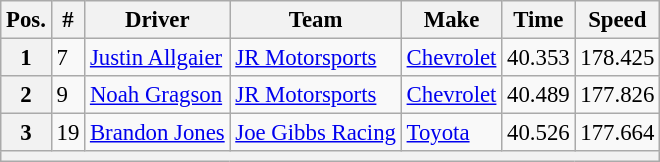<table class="wikitable" style="font-size:95%">
<tr>
<th>Pos.</th>
<th>#</th>
<th>Driver</th>
<th>Team</th>
<th>Make</th>
<th>Time</th>
<th>Speed</th>
</tr>
<tr>
<th>1</th>
<td>7</td>
<td><a href='#'>Justin Allgaier</a></td>
<td><a href='#'>JR Motorsports</a></td>
<td><a href='#'>Chevrolet</a></td>
<td>40.353</td>
<td>178.425</td>
</tr>
<tr>
<th>2</th>
<td>9</td>
<td><a href='#'>Noah Gragson</a></td>
<td><a href='#'>JR Motorsports</a></td>
<td><a href='#'>Chevrolet</a></td>
<td>40.489</td>
<td>177.826</td>
</tr>
<tr>
<th>3</th>
<td>19</td>
<td><a href='#'>Brandon Jones</a></td>
<td><a href='#'>Joe Gibbs Racing</a></td>
<td><a href='#'>Toyota</a></td>
<td>40.526</td>
<td>177.664</td>
</tr>
<tr>
<th colspan="7"></th>
</tr>
</table>
